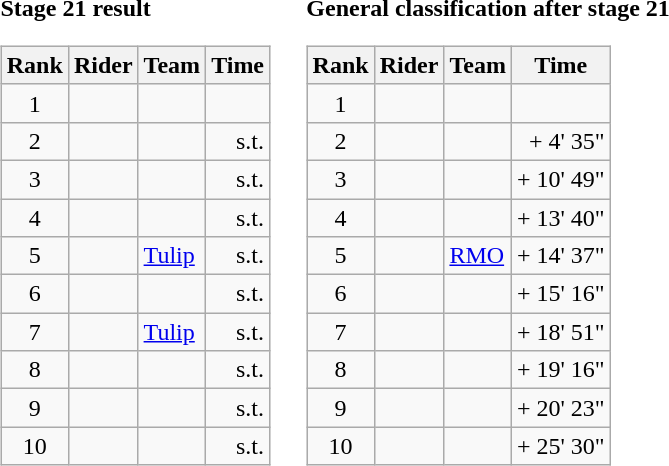<table>
<tr>
<td><strong>Stage 21 result</strong><br><table class="wikitable">
<tr>
<th scope="col">Rank</th>
<th scope="col">Rider</th>
<th scope="col">Team</th>
<th scope="col">Time</th>
</tr>
<tr>
<td style="text-align:center;">1</td>
<td></td>
<td></td>
<td style="text-align:right;"></td>
</tr>
<tr>
<td style="text-align:center;">2</td>
<td></td>
<td></td>
<td style="text-align:right;">s.t.</td>
</tr>
<tr>
<td style="text-align:center;">3</td>
<td></td>
<td></td>
<td style="text-align:right;">s.t.</td>
</tr>
<tr>
<td style="text-align:center;">4</td>
<td></td>
<td></td>
<td style="text-align:right;">s.t.</td>
</tr>
<tr>
<td style="text-align:center;">5</td>
<td></td>
<td><a href='#'>Tulip</a></td>
<td style="text-align:right;">s.t.</td>
</tr>
<tr>
<td style="text-align:center;">6</td>
<td></td>
<td></td>
<td style="text-align:right;">s.t.</td>
</tr>
<tr>
<td style="text-align:center;">7</td>
<td></td>
<td><a href='#'>Tulip</a></td>
<td style="text-align:right;">s.t.</td>
</tr>
<tr>
<td style="text-align:center;">8</td>
<td></td>
<td></td>
<td style="text-align:right;">s.t.</td>
</tr>
<tr>
<td style="text-align:center;">9</td>
<td></td>
<td></td>
<td style="text-align:right;">s.t.</td>
</tr>
<tr>
<td style="text-align:center;">10</td>
<td></td>
<td></td>
<td style="text-align:right;">s.t.</td>
</tr>
</table>
</td>
<td></td>
<td><strong>General classification after stage 21</strong><br><table class="wikitable">
<tr>
<th scope="col">Rank</th>
<th scope="col">Rider</th>
<th scope="col">Team</th>
<th scope="col">Time</th>
</tr>
<tr>
<td style="text-align:center;">1</td>
<td> </td>
<td></td>
<td style="text-align:right;"></td>
</tr>
<tr>
<td style="text-align:center;">2</td>
<td></td>
<td></td>
<td style="text-align:right;">+ 4' 35"</td>
</tr>
<tr>
<td style="text-align:center;">3</td>
<td></td>
<td></td>
<td style="text-align:right;">+ 10' 49"</td>
</tr>
<tr>
<td style="text-align:center;">4</td>
<td></td>
<td></td>
<td style="text-align:right;">+ 13' 40"</td>
</tr>
<tr>
<td style="text-align:center;">5</td>
<td></td>
<td><a href='#'>RMO</a></td>
<td style="text-align:right;">+ 14' 37"</td>
</tr>
<tr>
<td style="text-align:center;">6</td>
<td></td>
<td></td>
<td style="text-align:right;">+ 15' 16"</td>
</tr>
<tr>
<td style="text-align:center;">7</td>
<td></td>
<td></td>
<td style="text-align:right;">+ 18' 51"</td>
</tr>
<tr>
<td style="text-align:center;">8</td>
<td></td>
<td></td>
<td style="text-align:right;">+ 19' 16"</td>
</tr>
<tr>
<td style="text-align:center;">9</td>
<td></td>
<td></td>
<td style="text-align:right;">+ 20' 23"</td>
</tr>
<tr>
<td style="text-align:center;">10</td>
<td></td>
<td></td>
<td style="text-align:right;">+ 25' 30"</td>
</tr>
</table>
</td>
</tr>
</table>
